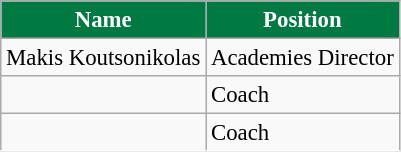<table class="wikitable" bgcolor="#ffffff" cellpadding="3" cellspacing="0" border="1" style="font-size: 95%; border: white solid 1px; border-collapse: collapse;">
<tr style="color: #fff;background:#007942">
<td align=center><strong>Name</strong></td>
<td align=center><strong>Position</strong></td>
</tr>
<tr>
<td> Makis Koutsonikolas</td>
<td>Academies Director</td>
</tr>
<tr>
<td></td>
<td>Coach</td>
</tr>
<tr>
<td></td>
<td>Coach</td>
</tr>
<tr>
</tr>
</table>
